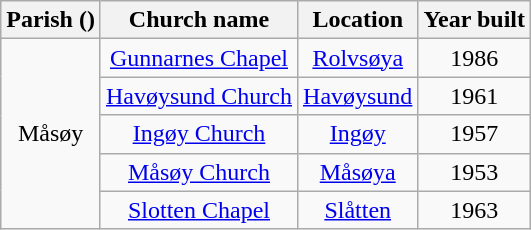<table class="wikitable" style="text-align:center">
<tr>
<th>Parish ()</th>
<th>Church name</th>
<th>Location</th>
<th>Year built</th>
</tr>
<tr>
<td rowspan="5">Måsøy</td>
<td><a href='#'>Gunnarnes Chapel</a></td>
<td><a href='#'>Rolvsøya</a></td>
<td>1986</td>
</tr>
<tr>
<td><a href='#'>Havøysund Church</a></td>
<td><a href='#'>Havøysund</a></td>
<td>1961</td>
</tr>
<tr>
<td><a href='#'>Ingøy Church</a></td>
<td><a href='#'>Ingøy</a></td>
<td>1957</td>
</tr>
<tr>
<td><a href='#'>Måsøy Church</a></td>
<td><a href='#'>Måsøya</a></td>
<td>1953</td>
</tr>
<tr>
<td><a href='#'>Slotten Chapel</a></td>
<td><a href='#'>Slåtten</a></td>
<td>1963</td>
</tr>
</table>
